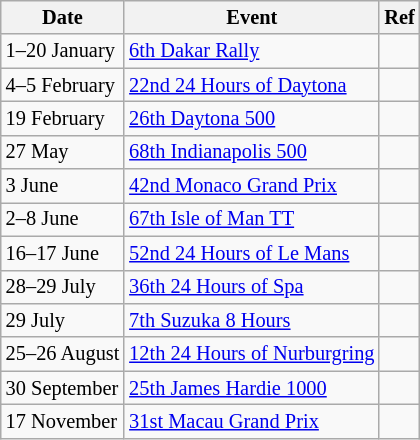<table class="wikitable" style="font-size: 85%">
<tr>
<th>Date</th>
<th>Event</th>
<th>Ref</th>
</tr>
<tr>
<td>1–20 January</td>
<td><a href='#'>6th Dakar Rally</a></td>
<td></td>
</tr>
<tr>
<td>4–5 February</td>
<td><a href='#'>22nd 24 Hours of Daytona</a></td>
<td></td>
</tr>
<tr>
<td>19 February</td>
<td><a href='#'>26th Daytona 500</a></td>
<td></td>
</tr>
<tr>
<td>27 May</td>
<td><a href='#'>68th Indianapolis 500</a></td>
<td></td>
</tr>
<tr>
<td>3 June</td>
<td><a href='#'>42nd Monaco Grand Prix</a></td>
<td></td>
</tr>
<tr>
<td>2–8 June</td>
<td><a href='#'>67th Isle of Man TT</a></td>
<td></td>
</tr>
<tr>
<td>16–17 June</td>
<td><a href='#'>52nd 24 Hours of Le Mans</a></td>
<td></td>
</tr>
<tr>
<td>28–29 July</td>
<td><a href='#'>36th 24 Hours of Spa</a></td>
<td></td>
</tr>
<tr>
<td>29 July</td>
<td><a href='#'>7th Suzuka 8 Hours</a></td>
<td></td>
</tr>
<tr>
<td>25–26 August</td>
<td><a href='#'>12th 24 Hours of Nurburgring</a></td>
<td></td>
</tr>
<tr>
<td>30 September</td>
<td><a href='#'>25th James Hardie 1000</a></td>
<td></td>
</tr>
<tr>
<td>17 November</td>
<td><a href='#'>31st Macau Grand Prix</a></td>
<td></td>
</tr>
</table>
